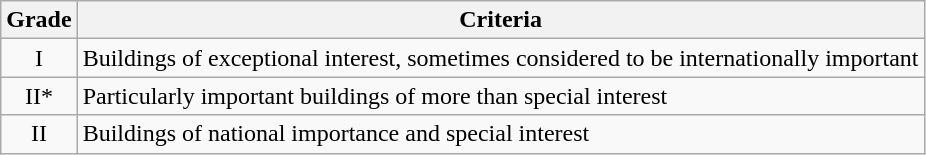<table class="wikitable">
<tr>
<th>Grade</th>
<th>Criteria</th>
</tr>
<tr>
<td align="center" >I</td>
<td>Buildings of exceptional interest, sometimes considered to be internationally important</td>
</tr>
<tr>
<td align="center" >II*</td>
<td>Particularly important buildings of more than special interest</td>
</tr>
<tr>
<td align="center" >II</td>
<td>Buildings of national importance and special interest</td>
</tr>
</table>
